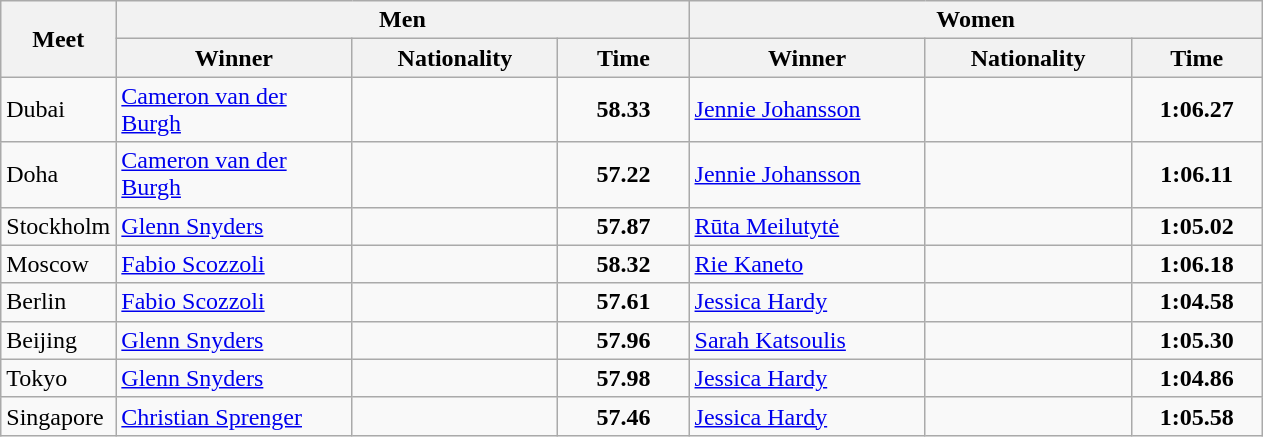<table class="wikitable">
<tr>
<th rowspan="2">Meet</th>
<th colspan="3">Men</th>
<th colspan="3">Women</th>
</tr>
<tr>
<th width=150>Winner</th>
<th width=130>Nationality</th>
<th width=80>Time</th>
<th width=150>Winner</th>
<th width=130>Nationality</th>
<th width=80>Time</th>
</tr>
<tr>
<td>Dubai</td>
<td><a href='#'>Cameron van der Burgh</a></td>
<td></td>
<td align=center><strong>58.33</strong></td>
<td><a href='#'>Jennie Johansson</a></td>
<td></td>
<td align=center><strong>1:06.27</strong></td>
</tr>
<tr>
<td>Doha</td>
<td><a href='#'>Cameron van der Burgh</a></td>
<td></td>
<td align=center><strong>57.22</strong></td>
<td><a href='#'>Jennie Johansson</a></td>
<td></td>
<td align=center><strong>1:06.11</strong></td>
</tr>
<tr>
<td>Stockholm</td>
<td><a href='#'>Glenn Snyders</a></td>
<td></td>
<td align=center><strong>57.87</strong></td>
<td><a href='#'>Rūta Meilutytė</a></td>
<td></td>
<td align=center><strong>1:05.02</strong></td>
</tr>
<tr>
<td>Moscow</td>
<td><a href='#'>Fabio Scozzoli</a></td>
<td></td>
<td align=center><strong>58.32</strong></td>
<td><a href='#'>Rie Kaneto</a></td>
<td></td>
<td align=center><strong>1:06.18</strong></td>
</tr>
<tr>
<td>Berlin</td>
<td><a href='#'>Fabio Scozzoli</a></td>
<td></td>
<td align=center><strong>57.61</strong></td>
<td><a href='#'>Jessica Hardy</a></td>
<td></td>
<td align=center><strong>1:04.58</strong></td>
</tr>
<tr>
<td>Beijing</td>
<td><a href='#'>Glenn Snyders</a></td>
<td></td>
<td align=center><strong>57.96</strong></td>
<td><a href='#'>Sarah Katsoulis</a></td>
<td></td>
<td align=center><strong>1:05.30</strong></td>
</tr>
<tr>
<td>Tokyo</td>
<td><a href='#'>Glenn Snyders</a></td>
<td></td>
<td align=center><strong>57.98</strong></td>
<td><a href='#'>Jessica Hardy</a></td>
<td></td>
<td align=center><strong>1:04.86</strong></td>
</tr>
<tr>
<td>Singapore</td>
<td><a href='#'>Christian Sprenger</a></td>
<td></td>
<td align=center><strong>57.46</strong></td>
<td><a href='#'>Jessica Hardy</a></td>
<td></td>
<td align=center><strong>1:05.58</strong></td>
</tr>
</table>
